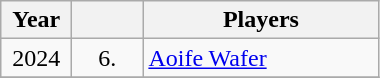<table class="wikitable">
<tr>
<th width=40>Year</th>
<th width=40></th>
<th width=150>Players</th>
</tr>
<tr>
<td align=center>2024</td>
<td align=center>6.</td>
<td><a href='#'>Aoife Wafer</a></td>
</tr>
<tr>
</tr>
</table>
